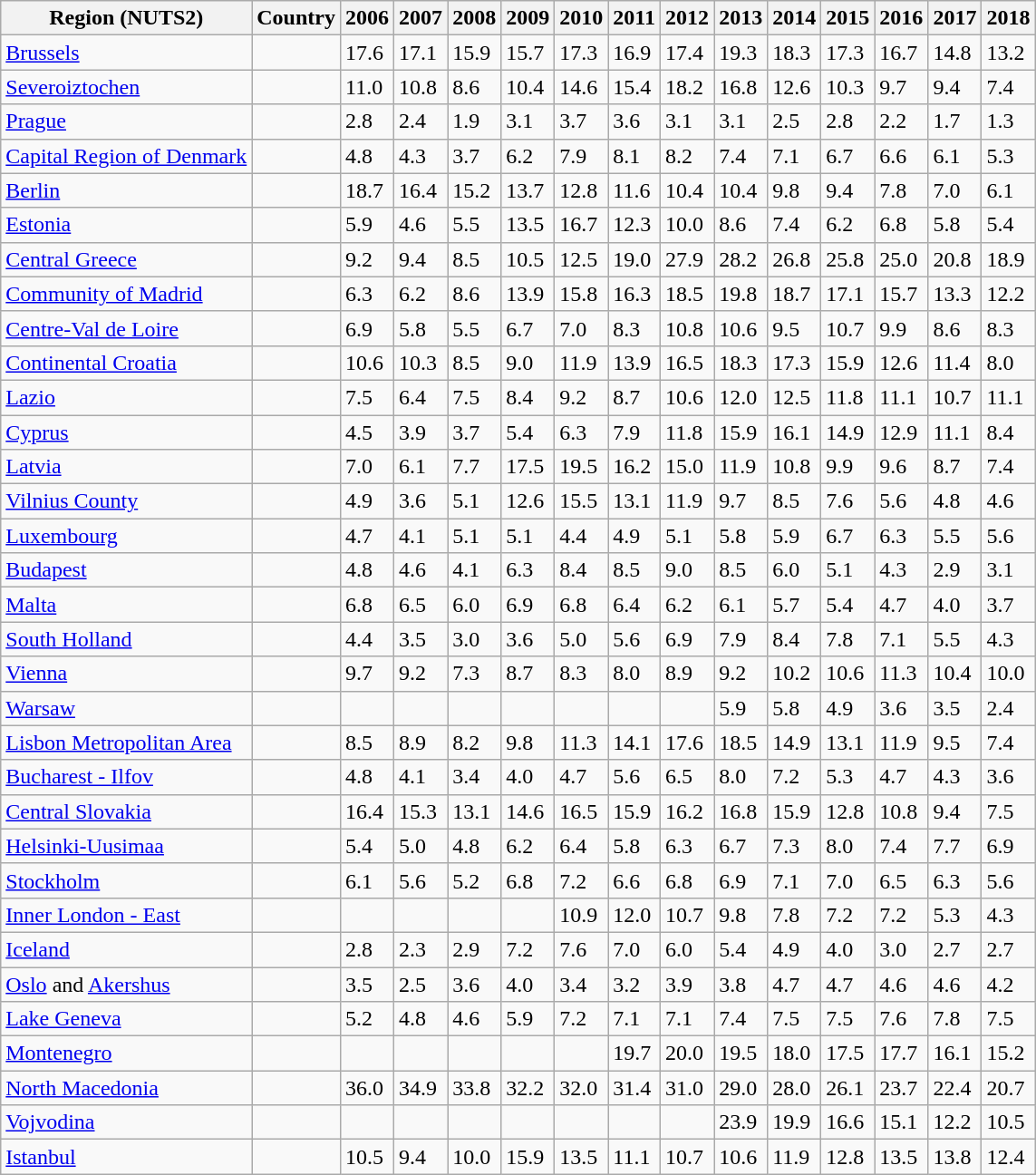<table class="wikitable sortable">
<tr>
<th>Region (NUTS2)</th>
<th>Country</th>
<th>2006</th>
<th>2007</th>
<th>2008</th>
<th>2009</th>
<th>2010</th>
<th>2011</th>
<th>2012</th>
<th>2013</th>
<th>2014</th>
<th>2015</th>
<th>2016</th>
<th>2017</th>
<th>2018</th>
</tr>
<tr>
<td><a href='#'>Brussels</a></td>
<td></td>
<td>17.6</td>
<td>17.1</td>
<td>15.9</td>
<td>15.7</td>
<td>17.3</td>
<td>16.9</td>
<td>17.4</td>
<td>19.3</td>
<td>18.3</td>
<td>17.3</td>
<td>16.7</td>
<td>14.8</td>
<td>13.2</td>
</tr>
<tr>
<td><a href='#'>Severoiztochen</a></td>
<td></td>
<td>11.0</td>
<td>10.8</td>
<td>8.6</td>
<td>10.4</td>
<td>14.6</td>
<td>15.4</td>
<td>18.2</td>
<td>16.8</td>
<td>12.6</td>
<td>10.3</td>
<td>9.7</td>
<td>9.4</td>
<td>7.4</td>
</tr>
<tr>
<td><a href='#'>Prague</a></td>
<td></td>
<td>2.8</td>
<td>2.4</td>
<td>1.9</td>
<td>3.1</td>
<td>3.7</td>
<td>3.6</td>
<td>3.1</td>
<td>3.1</td>
<td>2.5</td>
<td>2.8</td>
<td>2.2</td>
<td>1.7</td>
<td>1.3</td>
</tr>
<tr>
<td><a href='#'>Capital Region of Denmark</a></td>
<td></td>
<td>4.8</td>
<td>4.3</td>
<td>3.7</td>
<td>6.2</td>
<td>7.9</td>
<td>8.1</td>
<td>8.2</td>
<td>7.4</td>
<td>7.1</td>
<td>6.7</td>
<td>6.6</td>
<td>6.1</td>
<td>5.3</td>
</tr>
<tr>
<td><a href='#'>Berlin</a></td>
<td></td>
<td>18.7</td>
<td>16.4</td>
<td>15.2</td>
<td>13.7</td>
<td>12.8</td>
<td>11.6</td>
<td>10.4</td>
<td>10.4</td>
<td>9.8</td>
<td>9.4</td>
<td>7.8</td>
<td>7.0</td>
<td>6.1</td>
</tr>
<tr>
<td><a href='#'>Estonia</a></td>
<td></td>
<td>5.9</td>
<td>4.6</td>
<td>5.5</td>
<td>13.5</td>
<td>16.7</td>
<td>12.3</td>
<td>10.0</td>
<td>8.6</td>
<td>7.4</td>
<td>6.2</td>
<td>6.8</td>
<td>5.8</td>
<td>5.4</td>
</tr>
<tr>
<td><a href='#'>Central Greece</a></td>
<td></td>
<td>9.2</td>
<td>9.4</td>
<td>8.5</td>
<td>10.5</td>
<td>12.5</td>
<td>19.0</td>
<td>27.9</td>
<td>28.2</td>
<td>26.8</td>
<td>25.8</td>
<td>25.0</td>
<td>20.8</td>
<td>18.9</td>
</tr>
<tr>
<td><a href='#'>Community of Madrid</a></td>
<td></td>
<td>6.3</td>
<td>6.2</td>
<td>8.6</td>
<td>13.9</td>
<td>15.8</td>
<td>16.3</td>
<td>18.5</td>
<td>19.8</td>
<td>18.7</td>
<td>17.1</td>
<td>15.7</td>
<td>13.3</td>
<td>12.2</td>
</tr>
<tr>
<td><a href='#'>Centre-Val de Loire</a></td>
<td></td>
<td>6.9</td>
<td>5.8</td>
<td>5.5</td>
<td>6.7</td>
<td>7.0</td>
<td>8.3</td>
<td>10.8</td>
<td>10.6</td>
<td>9.5</td>
<td>10.7</td>
<td>9.9</td>
<td>8.6</td>
<td>8.3</td>
</tr>
<tr>
<td><a href='#'>Continental Croatia</a></td>
<td></td>
<td>10.6</td>
<td>10.3</td>
<td>8.5</td>
<td>9.0</td>
<td>11.9</td>
<td>13.9</td>
<td>16.5</td>
<td>18.3</td>
<td>17.3</td>
<td>15.9</td>
<td>12.6</td>
<td>11.4</td>
<td>8.0</td>
</tr>
<tr>
<td><a href='#'>Lazio</a></td>
<td></td>
<td>7.5</td>
<td>6.4</td>
<td>7.5</td>
<td>8.4</td>
<td>9.2</td>
<td>8.7</td>
<td>10.6</td>
<td>12.0</td>
<td>12.5</td>
<td>11.8</td>
<td>11.1</td>
<td>10.7</td>
<td>11.1</td>
</tr>
<tr>
<td><a href='#'>Cyprus</a></td>
<td></td>
<td>4.5</td>
<td>3.9</td>
<td>3.7</td>
<td>5.4</td>
<td>6.3</td>
<td>7.9</td>
<td>11.8</td>
<td>15.9</td>
<td>16.1</td>
<td>14.9</td>
<td>12.9</td>
<td>11.1</td>
<td>8.4</td>
</tr>
<tr>
<td><a href='#'>Latvia</a></td>
<td></td>
<td>7.0</td>
<td>6.1</td>
<td>7.7</td>
<td>17.5</td>
<td>19.5</td>
<td>16.2</td>
<td>15.0</td>
<td>11.9</td>
<td>10.8</td>
<td>9.9</td>
<td>9.6</td>
<td>8.7</td>
<td>7.4</td>
</tr>
<tr>
<td><a href='#'>Vilnius County</a></td>
<td></td>
<td>4.9</td>
<td>3.6</td>
<td>5.1</td>
<td>12.6</td>
<td>15.5</td>
<td>13.1</td>
<td>11.9</td>
<td>9.7</td>
<td>8.5</td>
<td>7.6</td>
<td>5.6</td>
<td>4.8</td>
<td>4.6</td>
</tr>
<tr>
<td><a href='#'>Luxembourg</a></td>
<td></td>
<td>4.7</td>
<td>4.1</td>
<td>5.1</td>
<td>5.1</td>
<td>4.4</td>
<td>4.9</td>
<td>5.1</td>
<td>5.8</td>
<td>5.9</td>
<td>6.7</td>
<td>6.3</td>
<td>5.5</td>
<td>5.6</td>
</tr>
<tr>
<td><a href='#'>Budapest</a></td>
<td></td>
<td>4.8</td>
<td>4.6</td>
<td>4.1</td>
<td>6.3</td>
<td>8.4</td>
<td>8.5</td>
<td>9.0</td>
<td>8.5</td>
<td>6.0</td>
<td>5.1</td>
<td>4.3</td>
<td>2.9</td>
<td>3.1</td>
</tr>
<tr>
<td><a href='#'>Malta</a></td>
<td></td>
<td>6.8</td>
<td>6.5</td>
<td>6.0</td>
<td>6.9</td>
<td>6.8</td>
<td>6.4</td>
<td>6.2</td>
<td>6.1</td>
<td>5.7</td>
<td>5.4</td>
<td>4.7</td>
<td>4.0</td>
<td>3.7</td>
</tr>
<tr>
<td><a href='#'>South Holland</a></td>
<td></td>
<td>4.4</td>
<td>3.5</td>
<td>3.0</td>
<td>3.6</td>
<td>5.0</td>
<td>5.6</td>
<td>6.9</td>
<td>7.9</td>
<td>8.4</td>
<td>7.8</td>
<td>7.1</td>
<td>5.5</td>
<td>4.3</td>
</tr>
<tr>
<td><a href='#'>Vienna</a></td>
<td></td>
<td>9.7</td>
<td>9.2</td>
<td>7.3</td>
<td>8.7</td>
<td>8.3</td>
<td>8.0</td>
<td>8.9</td>
<td>9.2</td>
<td>10.2</td>
<td>10.6</td>
<td>11.3</td>
<td>10.4</td>
<td>10.0</td>
</tr>
<tr>
<td><a href='#'>Warsaw</a></td>
<td></td>
<td></td>
<td></td>
<td></td>
<td></td>
<td></td>
<td></td>
<td></td>
<td>5.9</td>
<td>5.8</td>
<td>4.9</td>
<td>3.6</td>
<td>3.5</td>
<td>2.4</td>
</tr>
<tr>
<td><a href='#'>Lisbon Metropolitan Area</a></td>
<td></td>
<td>8.5</td>
<td>8.9</td>
<td>8.2</td>
<td>9.8</td>
<td>11.3</td>
<td>14.1</td>
<td>17.6</td>
<td>18.5</td>
<td>14.9</td>
<td>13.1</td>
<td>11.9</td>
<td>9.5</td>
<td>7.4</td>
</tr>
<tr>
<td><a href='#'>Bucharest - Ilfov</a></td>
<td></td>
<td>4.8</td>
<td>4.1</td>
<td>3.4</td>
<td>4.0</td>
<td>4.7</td>
<td>5.6</td>
<td>6.5</td>
<td>8.0</td>
<td>7.2</td>
<td>5.3</td>
<td>4.7</td>
<td>4.3</td>
<td>3.6</td>
</tr>
<tr>
<td><a href='#'>Central Slovakia</a></td>
<td></td>
<td>16.4</td>
<td>15.3</td>
<td>13.1</td>
<td>14.6</td>
<td>16.5</td>
<td>15.9</td>
<td>16.2</td>
<td>16.8</td>
<td>15.9</td>
<td>12.8</td>
<td>10.8</td>
<td>9.4</td>
<td>7.5</td>
</tr>
<tr>
<td><a href='#'>Helsinki-Uusimaa</a></td>
<td></td>
<td>5.4</td>
<td>5.0</td>
<td>4.8</td>
<td>6.2</td>
<td>6.4</td>
<td>5.8</td>
<td>6.3</td>
<td>6.7</td>
<td>7.3</td>
<td>8.0</td>
<td>7.4</td>
<td>7.7</td>
<td>6.9</td>
</tr>
<tr>
<td><a href='#'>Stockholm</a></td>
<td></td>
<td>6.1</td>
<td>5.6</td>
<td>5.2</td>
<td>6.8</td>
<td>7.2</td>
<td>6.6</td>
<td>6.8</td>
<td>6.9</td>
<td>7.1</td>
<td>7.0</td>
<td>6.5</td>
<td>6.3</td>
<td>5.6</td>
</tr>
<tr>
<td><a href='#'>Inner London - East</a></td>
<td></td>
<td></td>
<td></td>
<td></td>
<td></td>
<td>10.9</td>
<td>12.0</td>
<td>10.7</td>
<td>9.8</td>
<td>7.8</td>
<td>7.2</td>
<td>7.2</td>
<td>5.3</td>
<td>4.3</td>
</tr>
<tr>
<td><a href='#'>Iceland</a></td>
<td></td>
<td>2.8</td>
<td>2.3</td>
<td>2.9</td>
<td>7.2</td>
<td>7.6</td>
<td>7.0</td>
<td>6.0</td>
<td>5.4</td>
<td>4.9</td>
<td>4.0</td>
<td>3.0</td>
<td>2.7</td>
<td>2.7</td>
</tr>
<tr>
<td><a href='#'>Oslo</a> and <a href='#'>Akershus</a></td>
<td></td>
<td>3.5</td>
<td>2.5</td>
<td>3.6</td>
<td>4.0</td>
<td>3.4</td>
<td>3.2</td>
<td>3.9</td>
<td>3.8</td>
<td>4.7</td>
<td>4.7</td>
<td>4.6</td>
<td>4.6</td>
<td>4.2</td>
</tr>
<tr>
<td><a href='#'>Lake Geneva</a></td>
<td></td>
<td>5.2</td>
<td>4.8</td>
<td>4.6</td>
<td>5.9</td>
<td>7.2</td>
<td>7.1</td>
<td>7.1</td>
<td>7.4</td>
<td>7.5</td>
<td>7.5</td>
<td>7.6</td>
<td>7.8</td>
<td>7.5</td>
</tr>
<tr>
<td><a href='#'>Montenegro</a></td>
<td></td>
<td></td>
<td></td>
<td></td>
<td></td>
<td></td>
<td>19.7</td>
<td>20.0</td>
<td>19.5</td>
<td>18.0</td>
<td>17.5</td>
<td>17.7</td>
<td>16.1</td>
<td>15.2</td>
</tr>
<tr>
<td><a href='#'>North Macedonia</a></td>
<td></td>
<td>36.0</td>
<td>34.9</td>
<td>33.8</td>
<td>32.2</td>
<td>32.0</td>
<td>31.4</td>
<td>31.0</td>
<td>29.0</td>
<td>28.0</td>
<td>26.1</td>
<td>23.7</td>
<td>22.4</td>
<td>20.7</td>
</tr>
<tr>
<td><a href='#'>Vojvodina</a></td>
<td></td>
<td></td>
<td></td>
<td></td>
<td></td>
<td></td>
<td></td>
<td></td>
<td>23.9</td>
<td>19.9</td>
<td>16.6</td>
<td>15.1</td>
<td>12.2</td>
<td>10.5</td>
</tr>
<tr>
<td><a href='#'>Istanbul</a></td>
<td></td>
<td>10.5</td>
<td>9.4</td>
<td>10.0</td>
<td>15.9</td>
<td>13.5</td>
<td>11.1</td>
<td>10.7</td>
<td>10.6</td>
<td>11.9</td>
<td>12.8</td>
<td>13.5</td>
<td>13.8</td>
<td>12.4</td>
</tr>
</table>
